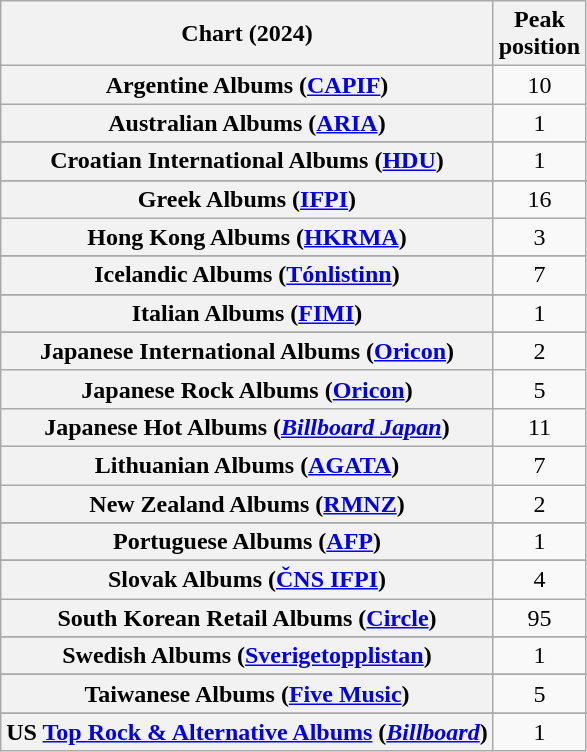<table class="wikitable sortable plainrowheaders" style="text-align:center">
<tr>
<th scope="col">Chart (2024)</th>
<th scope="col">Peak<br>position</th>
</tr>
<tr>
<th scope="row">Argentine Albums (<a href='#'>CAPIF</a>)</th>
<td>10</td>
</tr>
<tr>
<th scope="row">Australian Albums (<a href='#'>ARIA</a>)</th>
<td>1</td>
</tr>
<tr>
</tr>
<tr>
</tr>
<tr>
</tr>
<tr>
</tr>
<tr>
<th scope="row">Croatian International Albums (<a href='#'>HDU</a>)</th>
<td>1</td>
</tr>
<tr>
</tr>
<tr>
</tr>
<tr>
</tr>
<tr>
</tr>
<tr>
</tr>
<tr>
</tr>
<tr>
<th scope="row">Greek Albums (<a href='#'>IFPI</a>)</th>
<td>16</td>
</tr>
<tr>
<th scope="row">Hong Kong Albums (<a href='#'>HKRMA</a>)</th>
<td>3</td>
</tr>
<tr>
</tr>
<tr>
<th scope="row">Icelandic Albums (<a href='#'>Tónlistinn</a>)</th>
<td>7</td>
</tr>
<tr>
</tr>
<tr>
<th scope="row">Italian Albums (<a href='#'>FIMI</a>)</th>
<td>1</td>
</tr>
<tr>
</tr>
<tr>
<th scope="row">Japanese International Albums (<a href='#'>Oricon</a>)</th>
<td>2</td>
</tr>
<tr>
<th scope="row">Japanese Rock Albums (<a href='#'>Oricon</a>)</th>
<td>5</td>
</tr>
<tr>
<th scope="row">Japanese Hot Albums (<em><a href='#'>Billboard Japan</a></em>)</th>
<td>11</td>
</tr>
<tr>
<th scope="row">Lithuanian Albums (<a href='#'>AGATA</a>)</th>
<td>7</td>
</tr>
<tr>
<th scope="row">New Zealand Albums (<a href='#'>RMNZ</a>)</th>
<td>2</td>
</tr>
<tr>
</tr>
<tr>
</tr>
<tr>
<th scope="row">Portuguese Albums (<a href='#'>AFP</a>)</th>
<td>1</td>
</tr>
<tr>
</tr>
<tr>
<th scope="row">Slovak Albums (<a href='#'>ČNS IFPI</a>)</th>
<td>4</td>
</tr>
<tr>
<th scope="row">South Korean Retail Albums (<a href='#'>Circle</a>)</th>
<td>95</td>
</tr>
<tr>
</tr>
<tr>
<th scope="row">Swedish Albums (<a href='#'>Sverigetopplistan</a>)</th>
<td>1</td>
</tr>
<tr>
</tr>
<tr>
<th scope="row">Taiwanese Albums (<a href='#'>Five Music</a>)</th>
<td>5</td>
</tr>
<tr>
</tr>
<tr>
</tr>
<tr>
<th scope="row">US <a href='#'>Top Rock & Alternative Albums</a> (<em><a href='#'>Billboard</a></em>)</th>
<td>1</td>
</tr>
</table>
